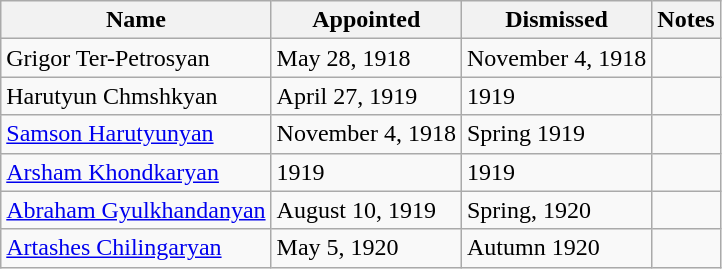<table class="wikitable">
<tr>
<th>Name</th>
<th>Appointed</th>
<th>Dismissed</th>
<th>Notes</th>
</tr>
<tr>
<td>Grigor Ter-Petrosyan</td>
<td>May 28, 1918</td>
<td>November 4, 1918</td>
<td></td>
</tr>
<tr>
<td>Harutyun Chmshkyan</td>
<td>April 27, 1919</td>
<td>1919</td>
<td></td>
</tr>
<tr>
<td><a href='#'>Samson Harutyunyan</a></td>
<td>November 4, 1918</td>
<td>Spring 1919</td>
<td></td>
</tr>
<tr>
<td><a href='#'>Arsham Khondkaryan</a></td>
<td>1919</td>
<td>1919</td>
<td></td>
</tr>
<tr>
<td><a href='#'>Abraham Gyulkhandanyan</a></td>
<td>August 10, 1919</td>
<td>Spring, 1920</td>
<td></td>
</tr>
<tr>
<td><a href='#'>Artashes Chilingaryan</a></td>
<td>May 5, 1920</td>
<td>Autumn 1920</td>
<td></td>
</tr>
</table>
